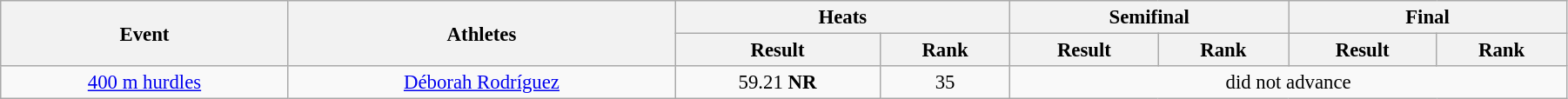<table class="wikitable" style="font-size:95%; text-align:center;" width="95%">
<tr>
<th rowspan="2">Event</th>
<th rowspan="2">Athletes</th>
<th colspan="2">Heats</th>
<th colspan="2">Semifinal</th>
<th colspan="2">Final</th>
</tr>
<tr>
<th>Result</th>
<th>Rank</th>
<th>Result</th>
<th>Rank</th>
<th>Result</th>
<th>Rank</th>
</tr>
<tr>
<td><a href='#'>400 m hurdles</a></td>
<td><a href='#'>Déborah Rodríguez</a></td>
<td align=center>59.21 <strong>NR</strong></td>
<td align=center>35</td>
<td align=center colspan=4>did not advance</td>
</tr>
</table>
